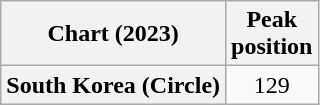<table class="wikitable plainrowheaders" style="text-align:center">
<tr>
<th scope="col">Chart (2023)</th>
<th scope="col">Peak<br>position</th>
</tr>
<tr>
<th scope="row">South Korea (Circle)</th>
<td>129</td>
</tr>
</table>
